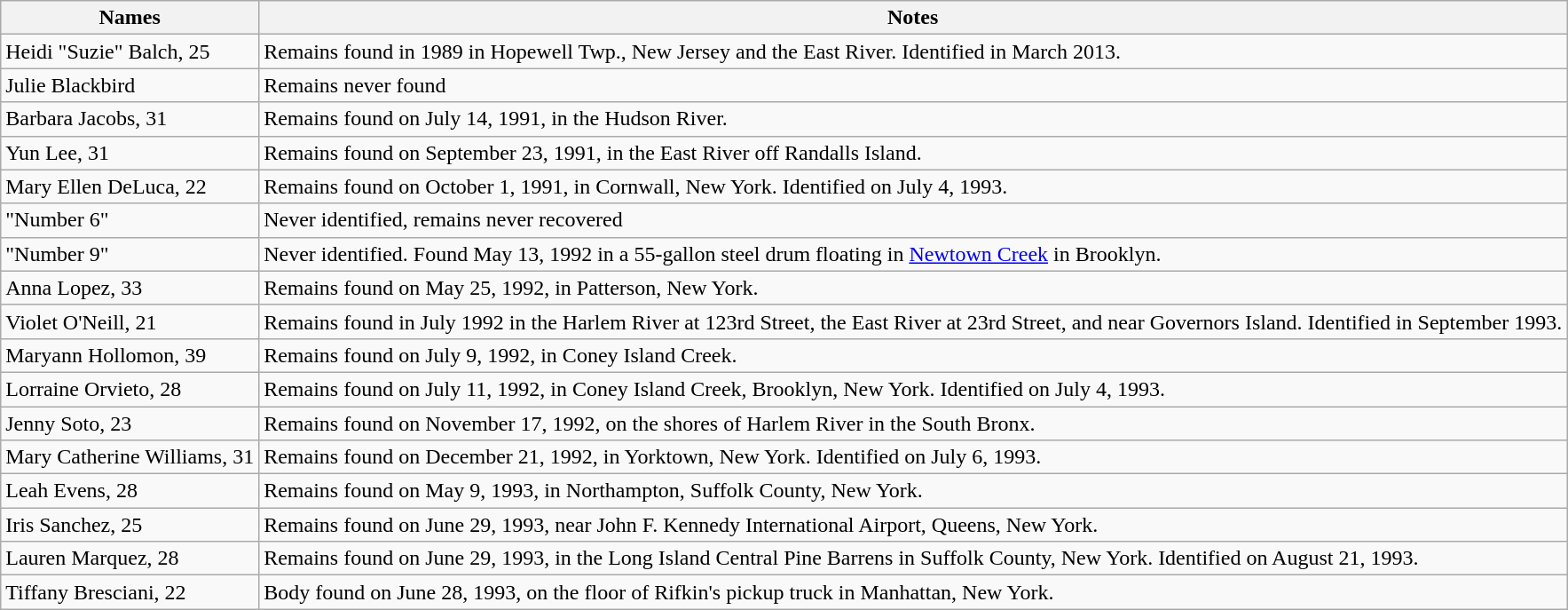<table class="wikitable">
<tr>
<th scope="col">Names</th>
<th scope="col">Notes</th>
</tr>
<tr>
<td scope="row">Heidi "Suzie" Balch, 25</td>
<td>Remains found in 1989 in Hopewell Twp., New Jersey and the East River. Identified in March 2013.</td>
</tr>
<tr>
<td scope="row">Julie Blackbird</td>
<td>Remains never found</td>
</tr>
<tr>
<td scope="row">Barbara Jacobs, 31</td>
<td>Remains found on July 14, 1991, in the Hudson River.</td>
</tr>
<tr>
<td scope="row">Yun Lee, 31</td>
<td>Remains found on September 23, 1991, in the East River off Randalls Island.</td>
</tr>
<tr>
<td scope="row">Mary Ellen DeLuca, 22</td>
<td>Remains found on October 1, 1991, in Cornwall, New York. Identified on July 4, 1993.</td>
</tr>
<tr>
<td scope="row">"Number 6"</td>
<td>Never identified, remains never recovered</td>
</tr>
<tr>
<td scope="row">"Number 9"</td>
<td>Never identified. Found May 13, 1992 in a 55-gallon steel drum floating in <a href='#'>Newtown Creek</a> in Brooklyn.</td>
</tr>
<tr>
<td scope="row">Anna Lopez, 33</td>
<td>Remains found on May 25, 1992, in Patterson, New York.</td>
</tr>
<tr>
<td scope="row">Violet O'Neill, 21</td>
<td>Remains found in July 1992 in the Harlem River at 123rd Street, the East River at 23rd Street, and near Governors Island. Identified in September 1993.</td>
</tr>
<tr>
<td scope="row">Maryann Hollomon, 39</td>
<td>Remains found on July 9, 1992, in Coney Island Creek.</td>
</tr>
<tr>
<td scope="row">Lorraine Orvieto, 28</td>
<td>Remains found on July 11, 1992, in Coney Island Creek, Brooklyn, New York. Identified on July 4, 1993.</td>
</tr>
<tr>
<td scope="row">Jenny Soto, 23</td>
<td>Remains found on November 17, 1992, on the shores of Harlem River in the South Bronx.</td>
</tr>
<tr>
<td scope="row">Mary Catherine Williams, 31</td>
<td>Remains found on December 21, 1992, in Yorktown, New York. Identified on July 6, 1993.</td>
</tr>
<tr>
<td scope="row">Leah Evens, 28</td>
<td>Remains found on May 9, 1993, in Northampton, Suffolk County, New York.</td>
</tr>
<tr>
<td scope="row">Iris Sanchez, 25</td>
<td>Remains found on June 29, 1993, near John F. Kennedy International Airport, Queens, New York.</td>
</tr>
<tr>
<td scope="row">Lauren Marquez, 28</td>
<td>Remains found on June 29, 1993, in the Long Island Central Pine Barrens in Suffolk County, New York. Identified on August 21, 1993.</td>
</tr>
<tr>
<td scope="row">Tiffany Bresciani, 22</td>
<td>Body found on June 28, 1993, on the floor of Rifkin's pickup truck in Manhattan, New York.</td>
</tr>
</table>
